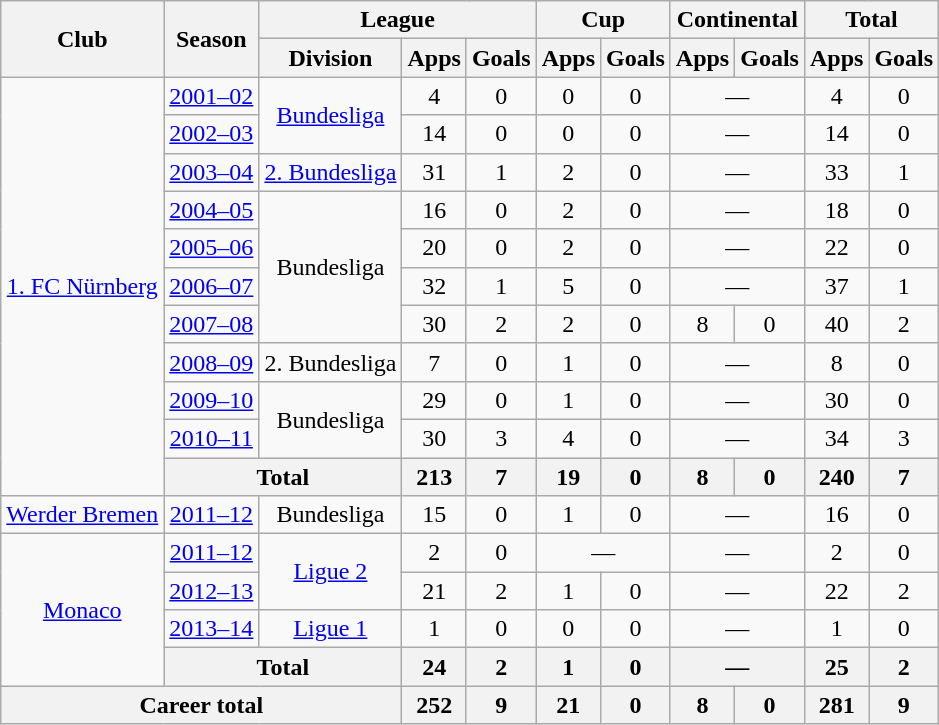<table class="wikitable" style="text-align:center">
<tr>
<th rowspan="2">Club</th>
<th rowspan="2">Season</th>
<th colspan="3">League</th>
<th colspan="2">Cup</th>
<th colspan="2">Continental</th>
<th colspan="2">Total</th>
</tr>
<tr>
<th>Division</th>
<th>Apps</th>
<th>Goals</th>
<th>Apps</th>
<th>Goals</th>
<th>Apps</th>
<th>Goals</th>
<th>Apps</th>
<th>Goals</th>
</tr>
<tr>
<td rowspan="11"><a href='#'>1. FC Nürnberg</a></td>
<td><a href='#'>2001–02</a></td>
<td rowspan="2"><a href='#'>Bundesliga</a></td>
<td>4</td>
<td>0</td>
<td>0</td>
<td>0</td>
<td colspan="2">—</td>
<td>4</td>
<td>0</td>
</tr>
<tr>
<td><a href='#'>2002–03</a></td>
<td>14</td>
<td>0</td>
<td>0</td>
<td>0</td>
<td colspan="2">—</td>
<td>14</td>
<td>0</td>
</tr>
<tr>
<td><a href='#'>2003–04</a></td>
<td><a href='#'>2. Bundesliga</a></td>
<td>31</td>
<td>1</td>
<td>2</td>
<td>0</td>
<td colspan="2">—</td>
<td>33</td>
<td>1</td>
</tr>
<tr>
<td><a href='#'>2004–05</a></td>
<td rowspan="4">Bundesliga</td>
<td>16</td>
<td>0</td>
<td>2</td>
<td>0</td>
<td colspan="2">—</td>
<td>18</td>
<td>0</td>
</tr>
<tr>
<td><a href='#'>2005–06</a></td>
<td>20</td>
<td>0</td>
<td>2</td>
<td>0</td>
<td colspan="2">—</td>
<td>22</td>
<td>0</td>
</tr>
<tr>
<td><a href='#'>2006–07</a></td>
<td>32</td>
<td>1</td>
<td>5</td>
<td>0</td>
<td colspan="2">—</td>
<td>37</td>
<td>1</td>
</tr>
<tr>
<td><a href='#'>2007–08</a></td>
<td>30</td>
<td>2</td>
<td>2</td>
<td>0</td>
<td>8</td>
<td>0</td>
<td>40</td>
<td>2</td>
</tr>
<tr>
<td><a href='#'>2008–09</a></td>
<td>2. Bundesliga</td>
<td>7</td>
<td>0</td>
<td>1</td>
<td>0</td>
<td colspan="2">—</td>
<td>8</td>
<td>0</td>
</tr>
<tr>
<td><a href='#'>2009–10</a></td>
<td rowspan="2">Bundesliga</td>
<td>29</td>
<td>0</td>
<td>1</td>
<td>0</td>
<td colspan="2">—</td>
<td>30</td>
<td>0</td>
</tr>
<tr>
<td><a href='#'>2010–11</a></td>
<td>30</td>
<td>3</td>
<td>4</td>
<td>0</td>
<td colspan="2">—</td>
<td>34</td>
<td>3</td>
</tr>
<tr>
<th colspan="2">Total</th>
<th>213</th>
<th>7</th>
<th>19</th>
<th>0</th>
<th>8</th>
<th>0</th>
<th>240</th>
<th>7</th>
</tr>
<tr>
<td><a href='#'>Werder Bremen</a></td>
<td><a href='#'>2011–12</a></td>
<td>Bundesliga</td>
<td>15</td>
<td>0</td>
<td>1</td>
<td>0</td>
<td colspan="2">—</td>
<td>16</td>
<td>0</td>
</tr>
<tr>
<td rowspan="4"><a href='#'>Monaco</a></td>
<td><a href='#'>2011–12</a></td>
<td rowspan="2"><a href='#'>Ligue 2</a></td>
<td>2</td>
<td>0</td>
<td colspan="2">—</td>
<td colspan="2">—</td>
<td>2</td>
<td>0</td>
</tr>
<tr>
<td><a href='#'>2012–13</a></td>
<td>21</td>
<td>2</td>
<td>1</td>
<td>0</td>
<td colspan="2">—</td>
<td>22</td>
<td>2</td>
</tr>
<tr>
<td><a href='#'>2013–14</a></td>
<td><a href='#'>Ligue 1</a></td>
<td>1</td>
<td>0</td>
<td>0</td>
<td>0</td>
<td colspan="2">—</td>
<td>1</td>
<td>0</td>
</tr>
<tr>
<th colspan="2">Total</th>
<th>24</th>
<th>2</th>
<th>1</th>
<th>0</th>
<th colspan="2">—</th>
<th>25</th>
<th>2</th>
</tr>
<tr>
<th colspan="3">Career total</th>
<th>252</th>
<th>9</th>
<th>21</th>
<th>0</th>
<th>8</th>
<th>0</th>
<th>281</th>
<th>9</th>
</tr>
</table>
